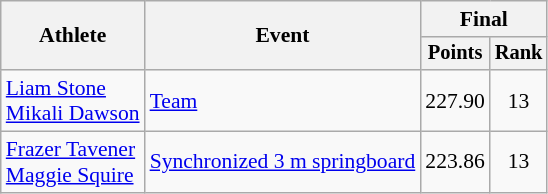<table class="wikitable" style="text-align:center; font-size:90%">
<tr>
<th rowspan="2">Athlete</th>
<th rowspan="2">Event</th>
<th colspan="2">Final</th>
</tr>
<tr style="font-size:95%">
<th>Points</th>
<th>Rank</th>
</tr>
<tr>
<td align=left><a href='#'>Liam Stone</a><br><a href='#'>Mikali Dawson</a></td>
<td align=left><a href='#'>Team</a></td>
<td>227.90</td>
<td>13</td>
</tr>
<tr>
<td align=left><a href='#'>Frazer Tavener</a><br><a href='#'>Maggie Squire</a></td>
<td align=left><a href='#'>Synchronized 3 m springboard</a></td>
<td>223.86</td>
<td>13</td>
</tr>
</table>
